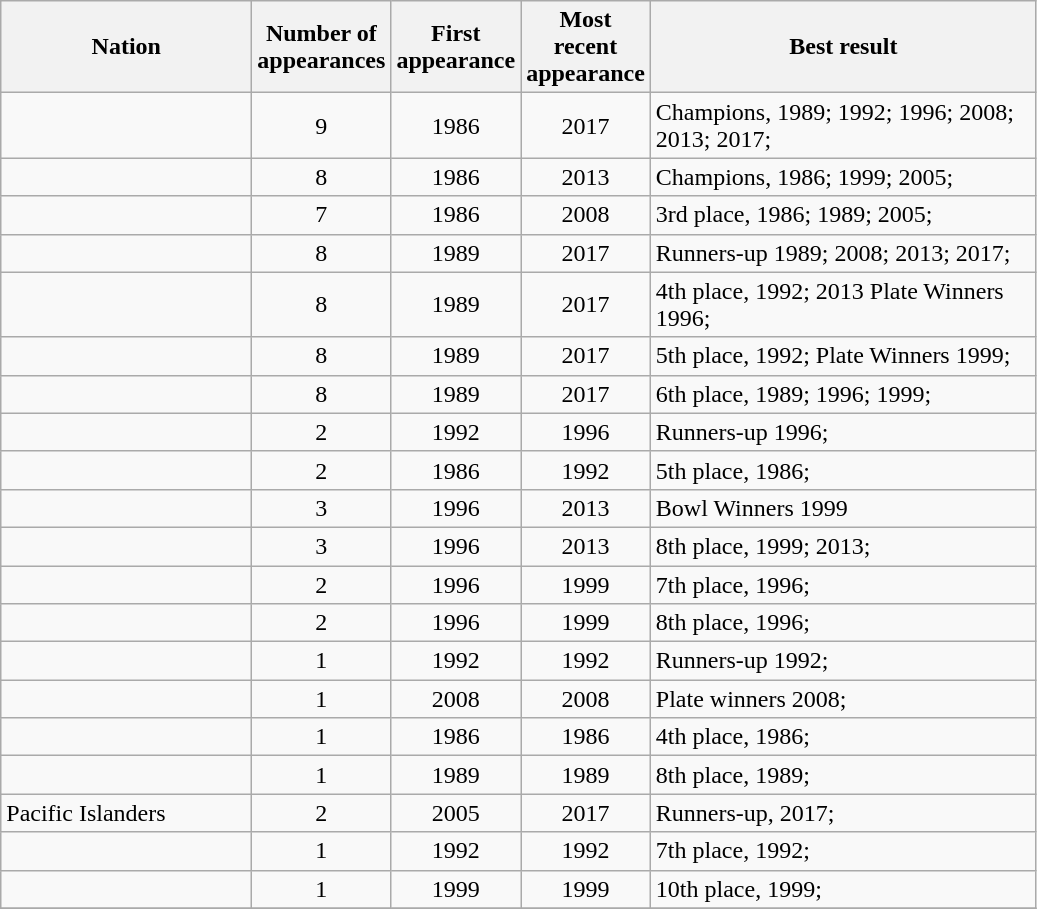<table class="wikitable sortable" style="text-align:center">
<tr border=1 cellpadding=5 cellspacing=0>
<th bgcolor="#efefef" width="160">Nation</th>
<th bgcolor="#efefef" width="40">Number of appearances</th>
<th bgcolor="#efefef" width="40">First appearance</th>
<th bgcolor="#efefef" width="40">Most recent appearance</th>
<th bgcolor="#efefef" width="250">Best result</th>
</tr>
<tr>
<td align=left></td>
<td>9</td>
<td>1986</td>
<td>2017</td>
<td align="left">Champions, 1989; 1992; 1996; 2008; 2013; 2017;</td>
</tr>
<tr>
<td align=left></td>
<td>8</td>
<td>1986</td>
<td>2013</td>
<td align="left">Champions, 1986; 1999; 2005;</td>
</tr>
<tr>
<td align=left></td>
<td>7</td>
<td>1986</td>
<td>2008</td>
<td align="left">3rd place, 1986; 1989; 2005;</td>
</tr>
<tr>
<td align=left></td>
<td>8</td>
<td>1989</td>
<td>2017</td>
<td align="left">Runners-up 1989; 2008; 2013; 2017;</td>
</tr>
<tr>
<td align=left></td>
<td>8</td>
<td>1989</td>
<td>2017</td>
<td align="left">4th place, 1992; 2013 Plate Winners 1996;</td>
</tr>
<tr>
<td align=left></td>
<td>8</td>
<td>1989</td>
<td>2017</td>
<td align="left">5th place, 1992; Plate Winners 1999;</td>
</tr>
<tr>
<td align=left></td>
<td>8</td>
<td>1989</td>
<td>2017</td>
<td align="left">6th place, 1989; 1996; 1999;</td>
</tr>
<tr>
<td align=left></td>
<td>2</td>
<td>1992</td>
<td>1996</td>
<td align="left">Runners-up 1996;</td>
</tr>
<tr>
<td align=left></td>
<td>2</td>
<td>1986</td>
<td>1992</td>
<td align="left">5th place, 1986;</td>
</tr>
<tr>
<td align=left></td>
<td>3</td>
<td>1996</td>
<td>2013</td>
<td align="left">Bowl Winners 1999</td>
</tr>
<tr>
<td align=left></td>
<td>3</td>
<td>1996</td>
<td>2013</td>
<td align="left">8th place, 1999; 2013;</td>
</tr>
<tr>
<td align=left></td>
<td>2</td>
<td>1996</td>
<td>1999</td>
<td align="left">7th place, 1996;</td>
</tr>
<tr>
<td align=left></td>
<td>2</td>
<td>1996</td>
<td>1999</td>
<td align="left">8th place, 1996;</td>
</tr>
<tr>
<td align=left></td>
<td>1</td>
<td>1992</td>
<td>1992</td>
<td align="left">Runners-up 1992;</td>
</tr>
<tr>
<td align=left></td>
<td>1</td>
<td>2008</td>
<td>2008</td>
<td align="left">Plate winners 2008;</td>
</tr>
<tr>
<td align=left></td>
<td>1</td>
<td>1986</td>
<td>1986</td>
<td align="left">4th place, 1986;</td>
</tr>
<tr>
<td align=left></td>
<td>1</td>
<td>1989</td>
<td>1989</td>
<td align="left">8th place, 1989;</td>
</tr>
<tr>
<td align=left>Pacific Islanders</td>
<td>2</td>
<td>2005</td>
<td>2017</td>
<td align="left">Runners-up, 2017;</td>
</tr>
<tr>
<td align=left></td>
<td>1</td>
<td>1992</td>
<td>1992</td>
<td align="left">7th place, 1992;</td>
</tr>
<tr>
<td align=left></td>
<td>1</td>
<td>1999</td>
<td>1999</td>
<td align="left">10th place, 1999;</td>
</tr>
<tr>
</tr>
</table>
